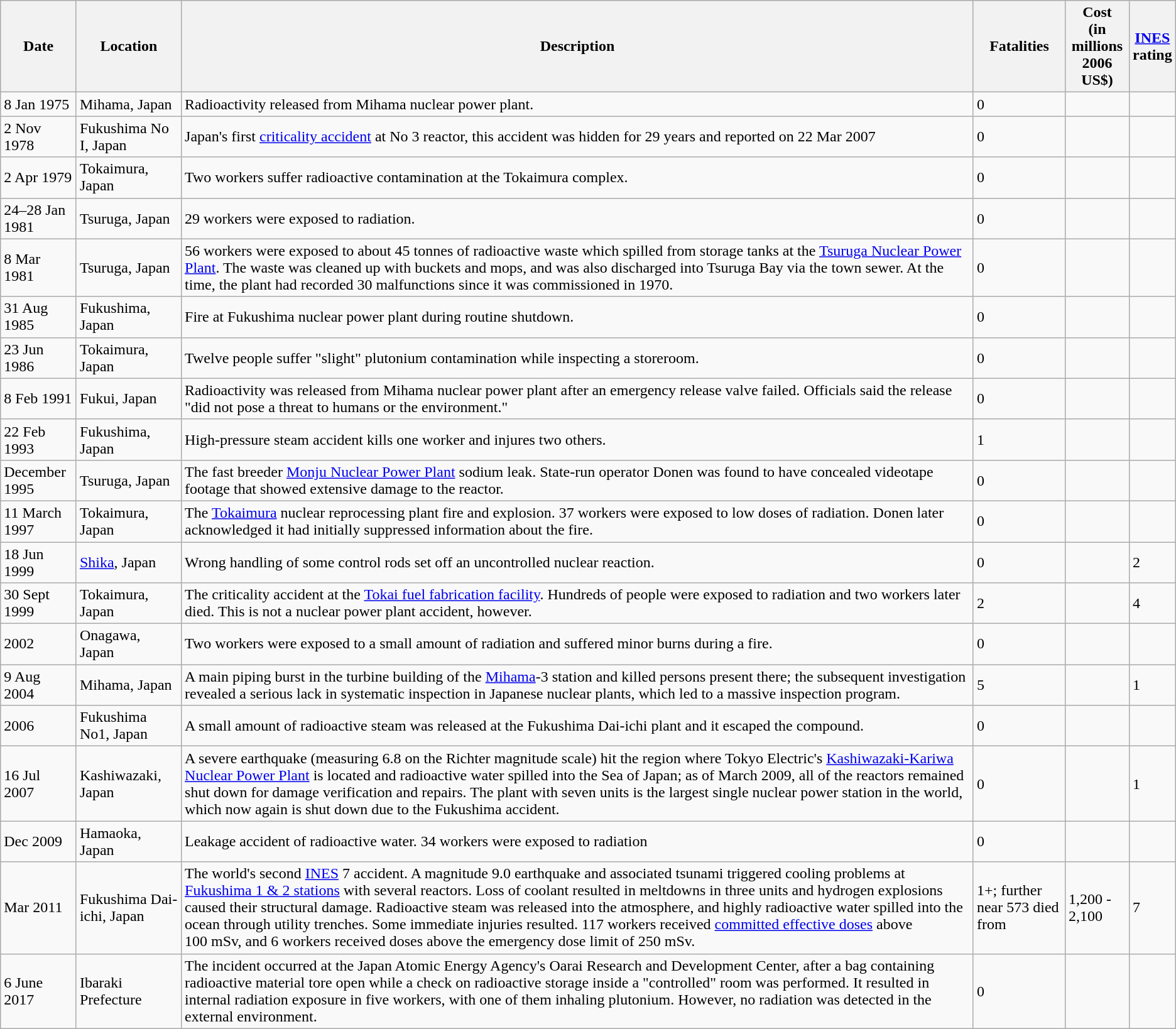<table class="wikitable sortable">
<tr>
<th>Date</th>
<th>Location</th>
<th>Description</th>
<th>Fatalities</th>
<th>Cost <br> (in millions <br> 2006 US$)</th>
<th><a href='#'>INES</a> <br>rating</th>
</tr>
<tr>
<td>8 Jan 1975</td>
<td>Mihama, Japan</td>
<td>Radioactivity released from Mihama nuclear power plant.</td>
<td>0</td>
<td></td>
<td></td>
</tr>
<tr>
<td>2 Nov 1978</td>
<td>Fukushima No I, Japan</td>
<td>Japan's first <a href='#'>criticality accident</a> at No 3 reactor, this accident was hidden for 29 years and reported on 22 Mar 2007</td>
<td>0</td>
<td></td>
<td></td>
</tr>
<tr>
<td>2 Apr 1979</td>
<td>Tokaimura, Japan</td>
<td>Two workers suffer radioactive contamination at the Tokaimura complex.</td>
<td>0</td>
<td></td>
<td></td>
</tr>
<tr>
<td>24–28 Jan 1981</td>
<td>Tsuruga, Japan</td>
<td>29 workers were exposed to radiation.</td>
<td>0</td>
<td></td>
<td></td>
</tr>
<tr>
<td>8 Mar 1981</td>
<td>Tsuruga, Japan</td>
<td>56 workers were exposed to about 45 tonnes of radioactive waste which spilled from storage tanks at the <a href='#'>Tsuruga Nuclear Power Plant</a>. The waste was cleaned up with buckets and mops, and was also discharged into Tsuruga Bay via the town sewer. At the time, the plant had recorded 30 malfunctions since it was commissioned in 1970.</td>
<td>0</td>
<td></td>
<td></td>
</tr>
<tr>
<td>31 Aug 1985</td>
<td>Fukushima, Japan</td>
<td>Fire at Fukushima nuclear power plant during routine shutdown.</td>
<td>0</td>
<td></td>
<td></td>
</tr>
<tr>
<td>23 Jun 1986</td>
<td>Tokaimura, Japan</td>
<td>Twelve people suffer "slight" plutonium contamination while inspecting a storeroom.</td>
<td>0</td>
<td></td>
<td></td>
</tr>
<tr>
<td>8 Feb 1991</td>
<td>Fukui, Japan</td>
<td>Radioactivity was released from Mihama nuclear power plant after an emergency release valve failed. Officials said the release "did not pose a threat to humans or the environment."</td>
<td>0</td>
<td></td>
<td></td>
</tr>
<tr>
<td>22 Feb 1993</td>
<td>Fukushima, Japan</td>
<td>High-pressure steam accident kills one worker and injures two others.</td>
<td>1</td>
<td></td>
<td></td>
</tr>
<tr>
<td>December 1995</td>
<td>Tsuruga, Japan</td>
<td>The fast breeder <a href='#'>Monju Nuclear Power Plant</a> sodium leak. State-run operator Donen was found to have concealed videotape footage that showed extensive damage to the reactor.</td>
<td>0</td>
<td></td>
<td></td>
</tr>
<tr>
<td>11 March 1997</td>
<td>Tokaimura, Japan</td>
<td>The <a href='#'>Tokaimura</a> nuclear reprocessing plant fire and explosion.  37 workers were exposed to low doses of radiation. Donen later acknowledged it had initially suppressed information about the fire.</td>
<td>0</td>
<td></td>
<td></td>
</tr>
<tr>
<td>18 Jun 1999</td>
<td><a href='#'>Shika</a>, Japan</td>
<td>Wrong handling of some control rods set off an uncontrolled nuclear reaction.</td>
<td>0</td>
<td></td>
<td>2</td>
</tr>
<tr>
<td>30 Sept 1999</td>
<td>Tokaimura, Japan</td>
<td>The criticality accident at the <a href='#'>Tokai fuel fabrication facility</a>. Hundreds of people were exposed to radiation and two workers later died. This is not a nuclear power plant accident, however.</td>
<td>2</td>
<td></td>
<td>4</td>
</tr>
<tr>
<td>2002</td>
<td>Onagawa, Japan</td>
<td>Two workers were exposed to a small amount of radiation and suffered minor burns during a fire.</td>
<td>0</td>
<td></td>
<td></td>
</tr>
<tr>
<td>9 Aug 2004</td>
<td>Mihama, Japan</td>
<td>A main piping burst in the turbine building of the <a href='#'>Mihama</a>-3 station and killed persons present there; the subsequent investigation revealed a serious lack in systematic inspection in Japanese nuclear plants, which led to a massive inspection program.</td>
<td>5</td>
<td></td>
<td>1</td>
</tr>
<tr>
<td>2006</td>
<td>Fukushima No1, Japan</td>
<td>A small amount of radioactive steam was released at the Fukushima Dai-ichi plant and it escaped the compound.</td>
<td>0</td>
<td></td>
<td></td>
</tr>
<tr>
<td>16 Jul 2007</td>
<td>Kashiwazaki, Japan</td>
<td>A severe earthquake (measuring 6.8 on the Richter magnitude scale) hit the region where Tokyo Electric's <a href='#'>Kashiwazaki-Kariwa Nuclear Power Plant</a> is located and radioactive water spilled into the Sea of Japan; as of March 2009, all of the reactors remained shut down for damage verification and repairs. The plant with seven units is the largest single nuclear power station in the world, which now again is shut down due to the Fukushima accident.</td>
<td>0</td>
<td></td>
<td>1</td>
</tr>
<tr>
<td>Dec 2009</td>
<td>Hamaoka, Japan</td>
<td>Leakage accident of radioactive water. 34 workers were exposed to radiation</td>
<td>0</td>
<td></td>
<td></td>
</tr>
<tr>
<td>Mar 2011</td>
<td>Fukushima Dai-ichi, Japan</td>
<td>The world's second <a href='#'>INES</a> 7 accident. A magnitude 9.0 earthquake and associated tsunami triggered cooling problems at <a href='#'>Fukushima 1 & 2 stations</a> with several reactors. Loss of coolant resulted in meltdowns in three units and hydrogen explosions caused their structural damage. Radioactive steam was released into the atmosphere, and highly radioactive water spilled into the ocean through utility trenches. Some immediate injuries resulted. 117 workers received <a href='#'>committed effective doses</a> above 100 mSv, and 6 workers received doses above the emergency dose limit of 250 mSv.</td>
<td>1+; further near  573 died from </td>
<td>1,200 - 2,100</td>
<td>7</td>
</tr>
<tr>
<td>6 June 2017</td>
<td>Ibaraki Prefecture</td>
<td>The incident occurred at the Japan Atomic Energy Agency's Oarai Research and Development Center, after a bag containing radioactive material tore open while a check on radioactive storage inside a "controlled" room was performed. It resulted in internal radiation exposure in five workers, with one of them inhaling plutonium. However, no radiation was detected in the external environment.</td>
<td>0</td>
<td></td>
<td></td>
</tr>
</table>
